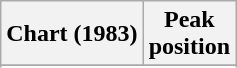<table class="wikitable sortable plainrowheaders" style="text-align:center">
<tr>
<th>Chart (1983)</th>
<th>Peak<br>position</th>
</tr>
<tr>
</tr>
<tr>
</tr>
<tr>
</tr>
<tr>
</tr>
<tr>
</tr>
</table>
